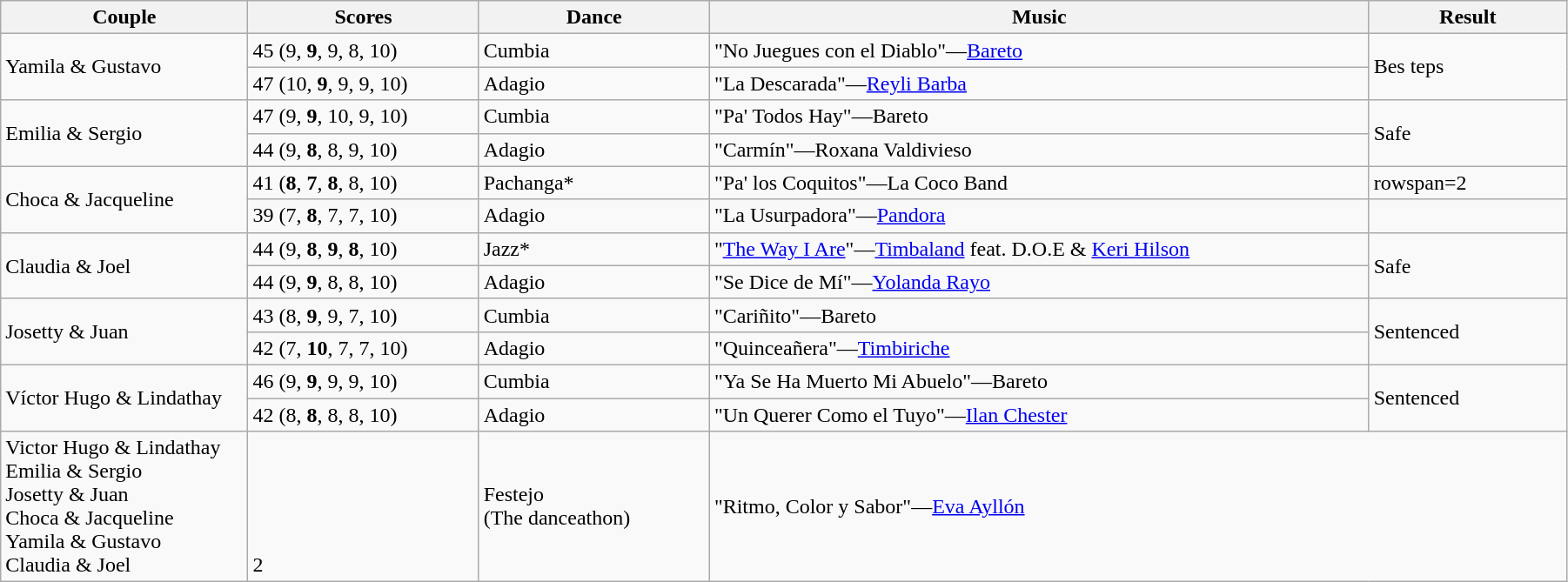<table class="wikitable sortable" style="width:95%; white-space:nowrap">
<tr>
<th style="width:15%;">Couple</th>
<th style="width:14%;">Scores</th>
<th style="width:14%;">Dance</th>
<th style="width:40%;">Music</th>
<th style="width:12%;">Result</th>
</tr>
<tr>
<td rowspan=2>Yamila & Gustavo</td>
<td>45 (9, <strong>9</strong>, 9, 8, 10)</td>
<td>Cumbia</td>
<td>"No Juegues con el Diablo"—<a href='#'>Bareto</a></td>
<td rowspan=2>Bes teps</td>
</tr>
<tr>
<td>47 (10, <strong>9</strong>, 9, 9, 10)</td>
<td>Adagio</td>
<td>"La Descarada"—<a href='#'>Reyli Barba</a></td>
</tr>
<tr>
<td rowspan=2>Emilia & Sergio</td>
<td>47 (9, <strong>9</strong>, 10, 9, 10)</td>
<td>Cumbia</td>
<td>"Pa' Todos Hay"—Bareto</td>
<td rowspan=2>Safe</td>
</tr>
<tr>
<td>44 (9, <strong>8</strong>, 8, 9, 10)</td>
<td>Adagio</td>
<td>"Carmín"—Roxana Valdivieso</td>
</tr>
<tr>
<td rowspan=2>Choca & Jacqueline</td>
<td>41 (<strong>8</strong>, <strong>7</strong>, <strong>8</strong>, 8, 10)</td>
<td>Pachanga*</td>
<td>"Pa' los Coquitos"—La Coco Band</td>
<td>rowspan=2 </td>
</tr>
<tr>
<td>39 (7, <strong>8</strong>, 7, 7, 10)</td>
<td>Adagio</td>
<td>"La Usurpadora"—<a href='#'>Pandora</a></td>
</tr>
<tr>
<td rowspan=2>Claudia & Joel</td>
<td>44 (9, <strong>8</strong>, <strong>9</strong>, <strong>8</strong>, 10)</td>
<td>Jazz*</td>
<td>"<a href='#'>The Way I Are</a>"—<a href='#'>Timbaland</a> feat. D.O.E & <a href='#'>Keri Hilson</a></td>
<td rowspan=2>Safe</td>
</tr>
<tr>
<td>44 (9, <strong>9</strong>, 8, 8, 10)</td>
<td>Adagio</td>
<td>"Se Dice de Mí"—<a href='#'>Yolanda Rayo</a></td>
</tr>
<tr>
<td rowspan=2>Josetty & Juan</td>
<td>43 (8, <strong>9</strong>, 9, 7, 10)</td>
<td>Cumbia</td>
<td>"Cariñito"—Bareto</td>
<td rowspan=2>Sentenced</td>
</tr>
<tr>
<td>42 (7, <strong>10</strong>, 7, 7, 10)</td>
<td>Adagio</td>
<td>"Quinceañera"—<a href='#'>Timbiriche</a></td>
</tr>
<tr>
<td rowspan=2>Víctor Hugo & Lindathay</td>
<td>46 (9, <strong>9</strong>, 9, 9, 10)</td>
<td>Cumbia</td>
<td>"Ya Se Ha Muerto Mi Abuelo"—Bareto</td>
<td rowspan=2>Sentenced</td>
</tr>
<tr>
<td>42 (8, <strong>8</strong>, 8, 8, 10)</td>
<td>Adagio</td>
<td>"Un Querer Como el Tuyo"—<a href='#'>Ilan Chester</a></td>
</tr>
<tr>
<td>Victor Hugo & Lindathay<br>Emilia & Sergio<br>Josetty & Juan<br>Choca & Jacqueline<br>Yamila & Gustavo<br>Claudia & Joel</td>
<td valign="top"><br><br><br><br><br>2</td>
<td>Festejo<br>(The danceathon)</td>
<td colspan="2">"Ritmo, Color y Sabor"—<a href='#'>Eva Ayllón</a></td>
</tr>
</table>
